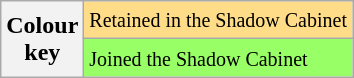<table class="wikitable">
<tr>
<th rowspan=3>Colour<br>key</th>
<td bgcolor=ffdd88><small>Retained in the Shadow Cabinet</small></td>
</tr>
<tr bgcolor=99ff66>
<td><small>Joined the Shadow Cabinet</small></td>
</tr>
</table>
